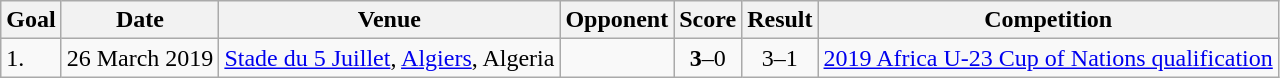<table class="wikitable">
<tr>
<th>Goal</th>
<th>Date</th>
<th>Venue</th>
<th>Opponent</th>
<th>Score</th>
<th>Result</th>
<th>Competition</th>
</tr>
<tr>
<td>1.</td>
<td>26 March 2019</td>
<td><a href='#'>Stade du 5 Juillet</a>, <a href='#'>Algiers</a>, Algeria</td>
<td></td>
<td align=center><strong>3</strong>–0</td>
<td align=center>3–1</td>
<td><a href='#'>2019 Africa U-23 Cup of Nations qualification</a></td>
</tr>
</table>
